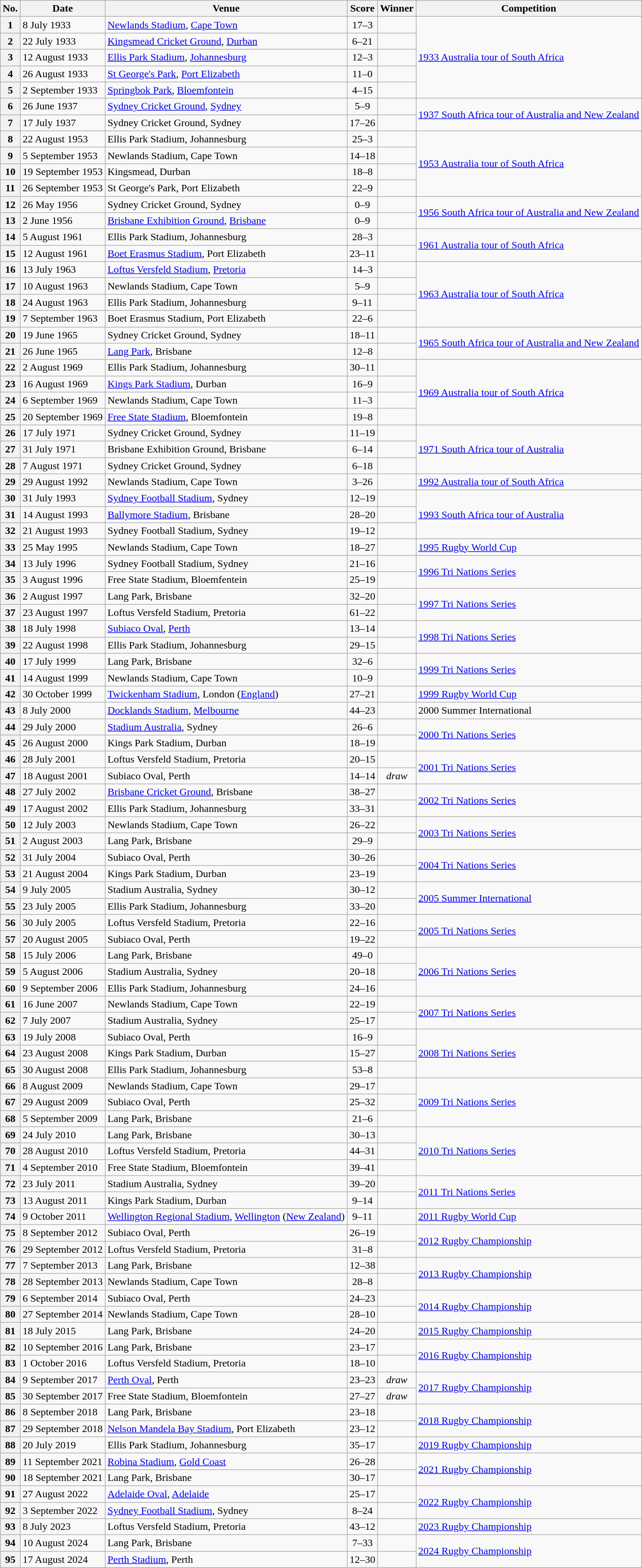<table class="wikitable">
<tr>
<th>No.</th>
<th>Date</th>
<th>Venue</th>
<th>Score</th>
<th>Winner</th>
<th>Competition</th>
</tr>
<tr>
<th>1</th>
<td>8 July 1933</td>
<td><a href='#'>Newlands Stadium</a>, <a href='#'>Cape Town</a></td>
<td style="text-align:center">17–3</td>
<td></td>
<td rowspan=5><a href='#'>1933 Australia tour of South Africa</a></td>
</tr>
<tr>
<th>2</th>
<td>22 July 1933</td>
<td><a href='#'>Kingsmead Cricket Ground</a>, <a href='#'>Durban</a></td>
<td style="text-align:center">6–21</td>
<td></td>
</tr>
<tr>
<th>3</th>
<td>12 August 1933</td>
<td><a href='#'>Ellis Park Stadium</a>, <a href='#'>Johannesburg</a></td>
<td style="text-align:center">12–3</td>
<td></td>
</tr>
<tr>
<th>4</th>
<td>26 August 1933</td>
<td><a href='#'>St George's Park</a>, <a href='#'>Port Elizabeth</a></td>
<td style="text-align:center">11–0</td>
<td></td>
</tr>
<tr>
<th>5</th>
<td>2 September 1933</td>
<td><a href='#'>Springbok Park</a>, <a href='#'>Bloemfontein</a></td>
<td style="text-align:center">4–15</td>
<td></td>
</tr>
<tr>
<th>6</th>
<td>26 June 1937</td>
<td><a href='#'>Sydney Cricket Ground</a>, <a href='#'>Sydney</a></td>
<td style="text-align:center">5–9</td>
<td></td>
<td rowspan=2><a href='#'>1937 South Africa tour of Australia and New Zealand</a></td>
</tr>
<tr>
<th>7</th>
<td>17 July 1937</td>
<td>Sydney Cricket Ground, Sydney</td>
<td style="text-align:center">17–26</td>
<td></td>
</tr>
<tr>
<th>8</th>
<td>22 August 1953</td>
<td>Ellis Park Stadium, Johannesburg</td>
<td style="text-align:center">25–3</td>
<td></td>
<td rowspan=4><a href='#'>1953 Australia tour of South Africa</a></td>
</tr>
<tr>
<th>9</th>
<td>5 September 1953</td>
<td>Newlands Stadium, Cape Town</td>
<td style="text-align:center">14–18</td>
<td></td>
</tr>
<tr>
<th>10</th>
<td>19 September 1953</td>
<td>Kingsmead, Durban</td>
<td style="text-align:center">18–8</td>
<td></td>
</tr>
<tr>
<th>11</th>
<td>26 September 1953</td>
<td>St George's Park, Port Elizabeth</td>
<td style="text-align:center">22–9</td>
<td></td>
</tr>
<tr>
<th>12</th>
<td>26 May 1956</td>
<td>Sydney Cricket Ground, Sydney</td>
<td style="text-align:center">0–9</td>
<td></td>
<td rowspan=2><a href='#'>1956 South Africa tour of Australia and New Zealand</a></td>
</tr>
<tr>
<th>13</th>
<td>2 June 1956</td>
<td><a href='#'>Brisbane Exhibition Ground</a>, <a href='#'>Brisbane</a></td>
<td style="text-align:center">0–9</td>
<td></td>
</tr>
<tr>
<th>14</th>
<td>5 August 1961</td>
<td>Ellis Park Stadium, Johannesburg</td>
<td style="text-align:center">28–3</td>
<td></td>
<td rowspan=2><a href='#'>1961 Australia tour of South Africa</a></td>
</tr>
<tr>
<th>15</th>
<td>12 August 1961</td>
<td><a href='#'>Boet Erasmus Stadium</a>, Port Elizabeth</td>
<td style="text-align:center">23–11</td>
<td></td>
</tr>
<tr>
<th>16</th>
<td>13 July 1963</td>
<td><a href='#'>Loftus Versfeld Stadium</a>, <a href='#'>Pretoria</a></td>
<td style="text-align:center">14–3</td>
<td></td>
<td rowspan=4><a href='#'>1963 Australia tour of South Africa</a></td>
</tr>
<tr>
<th>17</th>
<td>10 August 1963</td>
<td>Newlands Stadium, Cape Town</td>
<td style="text-align:center">5–9</td>
<td></td>
</tr>
<tr>
<th>18</th>
<td>24 August 1963</td>
<td>Ellis Park Stadium, Johannesburg</td>
<td style="text-align:center">9–11</td>
<td></td>
</tr>
<tr>
<th>19</th>
<td>7 September 1963</td>
<td>Boet Erasmus Stadium, Port Elizabeth</td>
<td style="text-align:center">22–6</td>
<td></td>
</tr>
<tr>
<th>20</th>
<td>19 June 1965</td>
<td>Sydney Cricket Ground, Sydney</td>
<td style="text-align:center">18–11</td>
<td></td>
<td rowspan=2><a href='#'>1965 South Africa tour of Australia and New Zealand</a></td>
</tr>
<tr>
<th>21</th>
<td>26 June 1965</td>
<td><a href='#'>Lang Park</a>, Brisbane</td>
<td style="text-align:center">12–8</td>
<td></td>
</tr>
<tr>
<th>22</th>
<td>2 August 1969</td>
<td>Ellis Park Stadium, Johannesburg</td>
<td style="text-align:center">30–11</td>
<td></td>
<td rowspan=4><a href='#'>1969 Australia tour of South Africa</a></td>
</tr>
<tr>
<th>23</th>
<td>16 August 1969</td>
<td><a href='#'>Kings Park Stadium</a>, Durban</td>
<td style="text-align:center">16–9</td>
<td></td>
</tr>
<tr>
<th>24</th>
<td>6 September 1969</td>
<td>Newlands Stadium, Cape Town</td>
<td style="text-align:center">11–3</td>
<td></td>
</tr>
<tr>
<th>25</th>
<td>20 September 1969</td>
<td><a href='#'>Free State Stadium</a>, Bloemfontein</td>
<td style="text-align:center">19–8</td>
<td></td>
</tr>
<tr>
<th>26</th>
<td>17 July 1971</td>
<td>Sydney Cricket Ground, Sydney</td>
<td style="text-align:center">11–19</td>
<td></td>
<td rowspan=3><a href='#'>1971 South Africa tour of Australia</a></td>
</tr>
<tr>
<th>27</th>
<td>31 July 1971</td>
<td>Brisbane Exhibition Ground, Brisbane</td>
<td style="text-align:center">6–14</td>
<td></td>
</tr>
<tr>
<th>28</th>
<td>7 August 1971</td>
<td>Sydney Cricket Ground, Sydney</td>
<td style="text-align:center">6–18</td>
<td></td>
</tr>
<tr>
<th>29</th>
<td>29 August 1992</td>
<td>Newlands Stadium, Cape Town</td>
<td style="text-align:center">3–26</td>
<td></td>
<td><a href='#'>1992 Australia tour of South Africa</a></td>
</tr>
<tr>
<th>30</th>
<td>31 July 1993</td>
<td><a href='#'>Sydney Football Stadium</a>, Sydney</td>
<td style="text-align:center">12–19</td>
<td></td>
<td rowspan=3><a href='#'>1993 South Africa tour of Australia</a></td>
</tr>
<tr>
<th>31</th>
<td>14 August 1993</td>
<td><a href='#'>Ballymore Stadium</a>, Brisbane</td>
<td style="text-align:center">28–20</td>
<td></td>
</tr>
<tr>
<th>32</th>
<td>21 August 1993</td>
<td>Sydney Football Stadium, Sydney</td>
<td style="text-align:center">19–12</td>
<td></td>
</tr>
<tr>
<th>33</th>
<td>25 May 1995</td>
<td>Newlands Stadium, Cape Town</td>
<td style="text-align:center">18–27</td>
<td></td>
<td><a href='#'>1995 Rugby World Cup</a></td>
</tr>
<tr>
<th>34</th>
<td>13 July 1996</td>
<td>Sydney Football Stadium, Sydney</td>
<td style="text-align:center">21–16</td>
<td></td>
<td rowspan=2><a href='#'>1996 Tri Nations Series</a></td>
</tr>
<tr>
<th>35</th>
<td>3 August 1996</td>
<td>Free State Stadium, Bloemfentein</td>
<td style="text-align:center">25–19</td>
<td></td>
</tr>
<tr>
<th>36</th>
<td>2 August 1997</td>
<td>Lang Park, Brisbane</td>
<td style="text-align:center">32–20</td>
<td></td>
<td rowspan=2><a href='#'>1997 Tri Nations Series</a></td>
</tr>
<tr>
<th>37</th>
<td>23 August 1997</td>
<td>Loftus Versfeld Stadium, Pretoria</td>
<td style="text-align:center">61–22</td>
<td></td>
</tr>
<tr>
<th>38</th>
<td>18 July 1998</td>
<td><a href='#'>Subiaco Oval</a>, <a href='#'>Perth</a></td>
<td style="text-align:center">13–14</td>
<td></td>
<td rowspan=2><a href='#'>1998 Tri Nations Series</a></td>
</tr>
<tr>
<th>39</th>
<td>22 August 1998</td>
<td>Ellis Park Stadium, Johannesburg</td>
<td style="text-align:center">29–15</td>
<td></td>
</tr>
<tr>
<th>40</th>
<td>17 July 1999</td>
<td>Lang Park, Brisbane</td>
<td style="text-align:center">32–6</td>
<td></td>
<td rowspan=2><a href='#'>1999 Tri Nations Series</a></td>
</tr>
<tr>
<th>41</th>
<td>14 August 1999</td>
<td>Newlands Stadium, Cape Town</td>
<td style="text-align:center">10–9</td>
<td></td>
</tr>
<tr>
<th>42</th>
<td>30 October 1999</td>
<td><a href='#'>Twickenham Stadium</a>, London (<a href='#'>England</a>)</td>
<td style="text-align:center">27–21</td>
<td></td>
<td><a href='#'>1999 Rugby World Cup</a></td>
</tr>
<tr>
<th>43</th>
<td>8 July 2000</td>
<td><a href='#'>Docklands Stadium</a>, <a href='#'>Melbourne</a></td>
<td style="text-align:center">44–23</td>
<td></td>
<td>2000 Summer International</td>
</tr>
<tr>
<th>44</th>
<td>29 July 2000</td>
<td><a href='#'>Stadium Australia</a>, Sydney</td>
<td style="text-align:center">26–6</td>
<td></td>
<td rowspan=2><a href='#'>2000 Tri Nations Series</a></td>
</tr>
<tr>
<th>45</th>
<td>26 August 2000</td>
<td>Kings Park Stadium, Durban</td>
<td style="text-align:center">18–19</td>
<td></td>
</tr>
<tr>
<th>46</th>
<td>28 July 2001</td>
<td>Loftus Versfeld Stadium, Pretoria</td>
<td style="text-align:center">20–15</td>
<td></td>
<td rowspan=2><a href='#'>2001 Tri Nations Series</a></td>
</tr>
<tr>
<th>47</th>
<td>18 August 2001</td>
<td>Subiaco Oval, Perth</td>
<td style="text-align:center">14–14</td>
<td style="text-align:center"><em>draw</em></td>
</tr>
<tr>
<th>48</th>
<td>27 July 2002</td>
<td><a href='#'>Brisbane Cricket Ground</a>, Brisbane</td>
<td style="text-align:center">38–27</td>
<td></td>
<td rowspan=2><a href='#'>2002 Tri Nations Series</a></td>
</tr>
<tr>
<th>49</th>
<td>17 August 2002</td>
<td>Ellis Park Stadium, Johannesburg</td>
<td style="text-align:center">33–31</td>
<td></td>
</tr>
<tr>
<th>50</th>
<td>12 July 2003</td>
<td>Newlands Stadium, Cape Town</td>
<td style="text-align:center">26–22</td>
<td></td>
<td rowspan=2><a href='#'>2003 Tri Nations Series</a></td>
</tr>
<tr>
<th>51</th>
<td>2 August 2003</td>
<td>Lang Park, Brisbane</td>
<td style="text-align:center">29–9</td>
<td></td>
</tr>
<tr>
<th>52</th>
<td>31 July 2004</td>
<td>Subiaco Oval, Perth</td>
<td style="text-align:center">30–26</td>
<td></td>
<td rowspan=2><a href='#'>2004 Tri Nations Series</a></td>
</tr>
<tr>
<th>53</th>
<td>21 August 2004</td>
<td>Kings Park Stadium, Durban</td>
<td style="text-align:center">23–19</td>
<td></td>
</tr>
<tr>
<th>54</th>
<td>9 July 2005</td>
<td>Stadium Australia, Sydney</td>
<td style="text-align:center">30–12</td>
<td></td>
<td rowspan=2><a href='#'>2005 Summer International</a></td>
</tr>
<tr>
<th>55</th>
<td>23 July 2005</td>
<td>Ellis Park Stadium, Johannesburg</td>
<td style="text-align:center">33–20</td>
<td></td>
</tr>
<tr>
<th>56</th>
<td>30 July 2005</td>
<td>Loftus Versfeld Stadium, Pretoria</td>
<td style="text-align:center">22–16</td>
<td></td>
<td rowspan=2><a href='#'>2005 Tri Nations Series</a></td>
</tr>
<tr>
<th>57</th>
<td>20 August 2005</td>
<td>Subiaco Oval, Perth</td>
<td style="text-align:center">19–22</td>
<td></td>
</tr>
<tr>
<th>58</th>
<td>15 July 2006</td>
<td>Lang Park, Brisbane</td>
<td style="text-align:center">49–0</td>
<td></td>
<td rowspan=3><a href='#'>2006 Tri Nations Series</a></td>
</tr>
<tr>
<th>59</th>
<td>5 August 2006</td>
<td>Stadium Australia, Sydney</td>
<td style="text-align:center">20–18</td>
<td></td>
</tr>
<tr>
<th>60</th>
<td>9 September 2006</td>
<td>Ellis Park Stadium, Johannesburg</td>
<td style="text-align:center">24–16</td>
<td></td>
</tr>
<tr>
<th>61</th>
<td>16 June 2007</td>
<td>Newlands Stadium, Cape Town</td>
<td style="text-align:center">22–19</td>
<td></td>
<td rowspan=2><a href='#'>2007 Tri Nations Series</a></td>
</tr>
<tr>
<th>62</th>
<td>7 July 2007</td>
<td>Stadium Australia, Sydney</td>
<td style="text-align:center">25–17</td>
<td></td>
</tr>
<tr>
<th>63</th>
<td>19 July 2008</td>
<td>Subiaco Oval, Perth</td>
<td style="text-align:center">16–9</td>
<td></td>
<td rowspan=3><a href='#'>2008 Tri Nations Series</a></td>
</tr>
<tr>
<th>64</th>
<td>23 August 2008</td>
<td>Kings Park Stadium, Durban</td>
<td style="text-align:center">15–27</td>
<td></td>
</tr>
<tr>
<th>65</th>
<td>30 August 2008</td>
<td>Ellis Park Stadium, Johannesburg</td>
<td style="text-align:center">53–8</td>
<td></td>
</tr>
<tr>
<th>66</th>
<td>8 August 2009</td>
<td>Newlands Stadium, Cape Town</td>
<td style="text-align:center">29–17</td>
<td></td>
<td rowspan=3><a href='#'>2009 Tri Nations Series</a></td>
</tr>
<tr>
<th>67</th>
<td>29 August 2009</td>
<td>Subiaco Oval, Perth</td>
<td style="text-align:center">25–32</td>
<td></td>
</tr>
<tr>
<th>68</th>
<td>5 September 2009</td>
<td>Lang Park, Brisbane</td>
<td style="text-align:center">21–6</td>
<td></td>
</tr>
<tr>
<th>69</th>
<td>24 July 2010</td>
<td>Lang Park, Brisbane</td>
<td style="text-align:center">30–13</td>
<td></td>
<td rowspan=3><a href='#'>2010 Tri Nations Series</a></td>
</tr>
<tr>
<th>70</th>
<td>28 August 2010</td>
<td>Loftus Versfeld Stadium, Pretoria</td>
<td style="text-align:center">44–31</td>
<td></td>
</tr>
<tr>
<th>71</th>
<td>4 September 2010</td>
<td>Free State Stadium, Bloemfontein</td>
<td style="text-align:center">39–41</td>
<td></td>
</tr>
<tr>
<th>72</th>
<td>23 July 2011</td>
<td>Stadium Australia, Sydney</td>
<td style="text-align:center">39–20</td>
<td></td>
<td rowspan=2><a href='#'>2011 Tri Nations Series</a></td>
</tr>
<tr>
<th>73</th>
<td>13 August 2011</td>
<td>Kings Park Stadium, Durban</td>
<td style="text-align:center">9–14</td>
<td></td>
</tr>
<tr>
<th>74</th>
<td>9 October 2011</td>
<td><a href='#'>Wellington Regional Stadium</a>, <a href='#'>Wellington</a> (<a href='#'>New Zealand</a>)</td>
<td style="text-align:center">9–11</td>
<td></td>
<td><a href='#'>2011 Rugby World Cup</a></td>
</tr>
<tr>
<th>75</th>
<td>8 September 2012</td>
<td>Subiaco Oval, Perth</td>
<td style="text-align:center">26–19</td>
<td></td>
<td rowspan=2><a href='#'>2012 Rugby Championship</a></td>
</tr>
<tr>
<th>76</th>
<td>29 September 2012</td>
<td>Loftus Versfeld Stadium, Pretoria</td>
<td style="text-align:center">31–8</td>
<td></td>
</tr>
<tr>
<th>77</th>
<td>7 September 2013</td>
<td>Lang Park, Brisbane</td>
<td style="text-align:center">12–38</td>
<td></td>
<td rowspan=2><a href='#'>2013 Rugby Championship</a></td>
</tr>
<tr>
<th>78</th>
<td>28 September 2013</td>
<td>Newlands Stadium, Cape Town</td>
<td style="text-align:center">28–8</td>
<td></td>
</tr>
<tr>
<th>79</th>
<td>6 September 2014</td>
<td>Subiaco Oval, Perth</td>
<td style="text-align:center">24–23</td>
<td></td>
<td rowspan=2><a href='#'>2014 Rugby Championship</a></td>
</tr>
<tr>
<th>80</th>
<td>27 September 2014</td>
<td>Newlands Stadium, Cape Town</td>
<td style="text-align:center">28–10</td>
<td></td>
</tr>
<tr>
<th>81</th>
<td>18 July 2015</td>
<td>Lang Park, Brisbane</td>
<td style="text-align:center">24–20</td>
<td></td>
<td><a href='#'>2015 Rugby Championship</a></td>
</tr>
<tr>
<th>82</th>
<td>10 September 2016</td>
<td>Lang Park, Brisbane</td>
<td style="text-align:center">23–17</td>
<td></td>
<td rowspan=2><a href='#'>2016 Rugby Championship</a></td>
</tr>
<tr>
<th>83</th>
<td>1 October 2016</td>
<td>Loftus Versfeld Stadium, Pretoria</td>
<td style="text-align:center">18–10</td>
<td></td>
</tr>
<tr>
<th>84</th>
<td>9 September 2017</td>
<td><a href='#'>Perth Oval</a>, Perth</td>
<td style="text-align:center">23–23</td>
<td style="text-align:center"><em>draw</em></td>
<td rowspan=2><a href='#'>2017 Rugby Championship</a></td>
</tr>
<tr>
<th>85</th>
<td>30 September 2017</td>
<td>Free State Stadium, Bloemfontein</td>
<td style="text-align:center">27–27</td>
<td style="text-align:center"><em>draw</em></td>
</tr>
<tr>
<th>86</th>
<td>8 September 2018</td>
<td>Lang Park, Brisbane</td>
<td style="text-align:center">23–18</td>
<td></td>
<td rowspan=2><a href='#'>2018 Rugby Championship</a></td>
</tr>
<tr>
<th>87</th>
<td>29 September 2018</td>
<td><a href='#'>Nelson Mandela Bay Stadium</a>, Port Elizabeth</td>
<td style="text-align:center">23–12</td>
<td></td>
</tr>
<tr>
<th>88</th>
<td>20 July 2019</td>
<td>Ellis Park Stadium, Johannesburg</td>
<td style="text-align:center">35–17</td>
<td></td>
<td><a href='#'>2019 Rugby Championship</a></td>
</tr>
<tr>
<th>89</th>
<td>11 September 2021</td>
<td><a href='#'>Robina Stadium</a>, <a href='#'>Gold Coast</a></td>
<td style="text-align:center">26–28</td>
<td></td>
<td rowspan=2><a href='#'>2021 Rugby Championship</a></td>
</tr>
<tr>
<th>90</th>
<td>18 September 2021</td>
<td>Lang Park, Brisbane</td>
<td style="text-align:center">30–17</td>
<td></td>
</tr>
<tr>
<th>91</th>
<td>27 August 2022</td>
<td><a href='#'>Adelaide Oval</a>, <a href='#'>Adelaide</a></td>
<td style="text-align:center">25–17</td>
<td></td>
<td rowspan=2><a href='#'>2022 Rugby Championship</a></td>
</tr>
<tr>
<th>92</th>
<td>3 September 2022</td>
<td><a href='#'>Sydney Football Stadium</a>, Sydney</td>
<td style="text-align:center">8–24</td>
<td></td>
</tr>
<tr>
<th>93</th>
<td>8 July 2023</td>
<td>Loftus Versfeld Stadium, Pretoria</td>
<td style="text-align:center">43–12</td>
<td></td>
<td><a href='#'>2023 Rugby Championship</a></td>
</tr>
<tr>
<th>94</th>
<td>10 August 2024</td>
<td>Lang Park, Brisbane</td>
<td style="text-align:center">7–33</td>
<td></td>
<td rowspan=2><a href='#'>2024 Rugby Championship</a></td>
</tr>
<tr>
<th>95</th>
<td>17 August 2024</td>
<td><a href='#'>Perth Stadium</a>, Perth</td>
<td style="text-align:center">12–30</td>
<td></td>
</tr>
</table>
